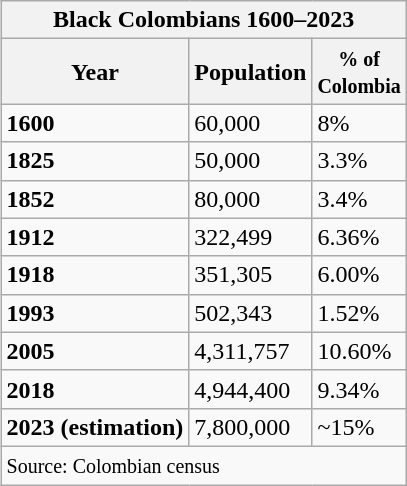<table class="wikitable" style="float: right;">
<tr>
<th colspan="8">Black Colombians 1600–2023</th>
</tr>
<tr>
<th>Year</th>
<th>Population</th>
<th><small>% of<br>Colombia</small></th>
</tr>
<tr>
<td><strong>1600</strong></td>
<td>60,000</td>
<td> 8%</td>
</tr>
<tr>
<td><strong>1825</strong></td>
<td>50,000</td>
<td> 3.3%</td>
</tr>
<tr>
<td><strong>1852</strong></td>
<td>80,000</td>
<td> 3.4%</td>
</tr>
<tr>
<td><strong>1912</strong></td>
<td>322,499</td>
<td> 6.36%</td>
</tr>
<tr>
<td><strong>1918</strong></td>
<td>351,305</td>
<td> 6.00%</td>
</tr>
<tr>
<td><strong>1993</strong></td>
<td>502,343</td>
<td> 1.52%</td>
</tr>
<tr>
<td><strong>2005</strong></td>
<td>4,311,757</td>
<td> 10.60%</td>
</tr>
<tr>
<td><strong>2018</strong></td>
<td>4,944,400</td>
<td> 9.34%</td>
</tr>
<tr>
<td><strong>2023 (estimation)</strong></td>
<td>7,800,000</td>
<td> ~15%</td>
</tr>
<tr>
<td colspan="8" style="text-align:left;"><small>Source: Colombian census </small></td>
</tr>
</table>
